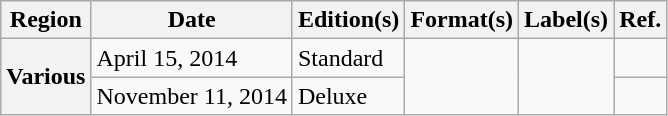<table class="wikitable plainrowheaders">
<tr>
<th>Region</th>
<th>Date</th>
<th>Edition(s)</th>
<th>Format(s)</th>
<th>Label(s)</th>
<th>Ref.</th>
</tr>
<tr>
<th rowspan="2" scope="row">Various</th>
<td>April 15, 2014</td>
<td>Standard</td>
<td rowspan="2"></td>
<td rowspan="2"></td>
<td align="center"></td>
</tr>
<tr>
<td>November 11, 2014</td>
<td>Deluxe</td>
<td align="center"></td>
</tr>
</table>
